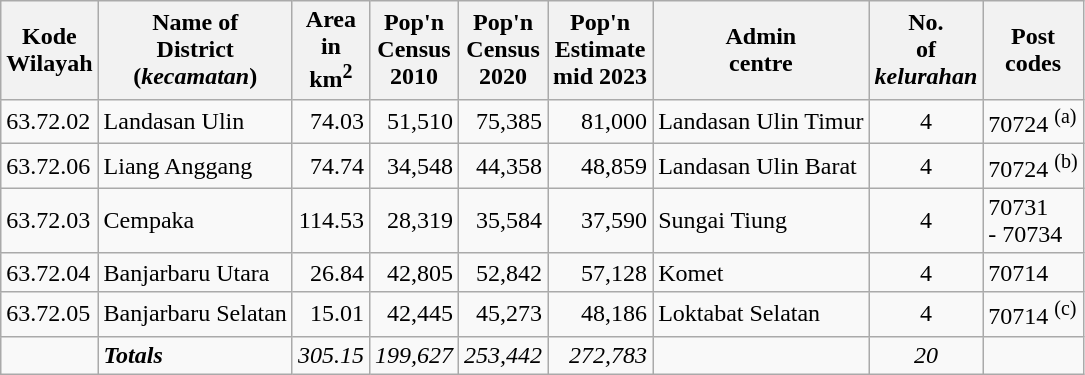<table class="sortable wikitable">
<tr>
<th>Kode <br>Wilayah</th>
<th>Name of<br>District <br>(<em>kecamatan</em>)</th>
<th>Area <br> in <br>km<sup>2</sup></th>
<th>Pop'n<br>Census<br>2010</th>
<th>Pop'n<br>Census<br>2020</th>
<th>Pop'n<br>Estimate<br>mid 2023</th>
<th>Admin<br>centre</th>
<th>No. <br>of<br><em>kelurahan</em></th>
<th>Post<br>codes</th>
</tr>
<tr>
<td>63.72.02</td>
<td>Landasan Ulin</td>
<td align="right">74.03</td>
<td align="right">51,510</td>
<td align="right">75,385</td>
<td align="right">81,000</td>
<td>Landasan Ulin Timur</td>
<td align="center">4</td>
<td>70724 <sup>(a)</sup></td>
</tr>
<tr>
<td>63.72.06</td>
<td>Liang Anggang</td>
<td align="right">74.74</td>
<td align="right">34,548</td>
<td align="right">44,358</td>
<td align="right">48,859</td>
<td>Landasan Ulin Barat</td>
<td align="center">4</td>
<td>70724 <sup>(b)</sup></td>
</tr>
<tr>
<td>63.72.03</td>
<td>Cempaka</td>
<td align="right">114.53</td>
<td align="right">28,319</td>
<td align="right">35,584</td>
<td align="right">37,590</td>
<td>Sungai Tiung</td>
<td align="center">4</td>
<td>70731<br>- 70734</td>
</tr>
<tr>
<td>63.72.04</td>
<td>Banjarbaru Utara</td>
<td align="right">26.84</td>
<td align="right">42,805</td>
<td align="right">52,842</td>
<td align="right">57,128</td>
<td>Komet</td>
<td align="center">4</td>
<td>70714</td>
</tr>
<tr>
<td>63.72.05</td>
<td>Banjarbaru Selatan</td>
<td align="right">15.01</td>
<td align="right">42,445</td>
<td align="right">45,273</td>
<td align="right">48,186</td>
<td>Loktabat Selatan</td>
<td align="center">4</td>
<td>70714 <sup>(c)</sup></td>
</tr>
<tr>
<td></td>
<td><strong><em>Totals</em></strong></td>
<td align="right"><em>305.15</em></td>
<td align="right"><em>199,627</em></td>
<td align="right"><em>253,442</em></td>
<td align="right"><em>272,783</em></td>
<td></td>
<td align="center"><em>20</em></td>
<td></td>
</tr>
</table>
